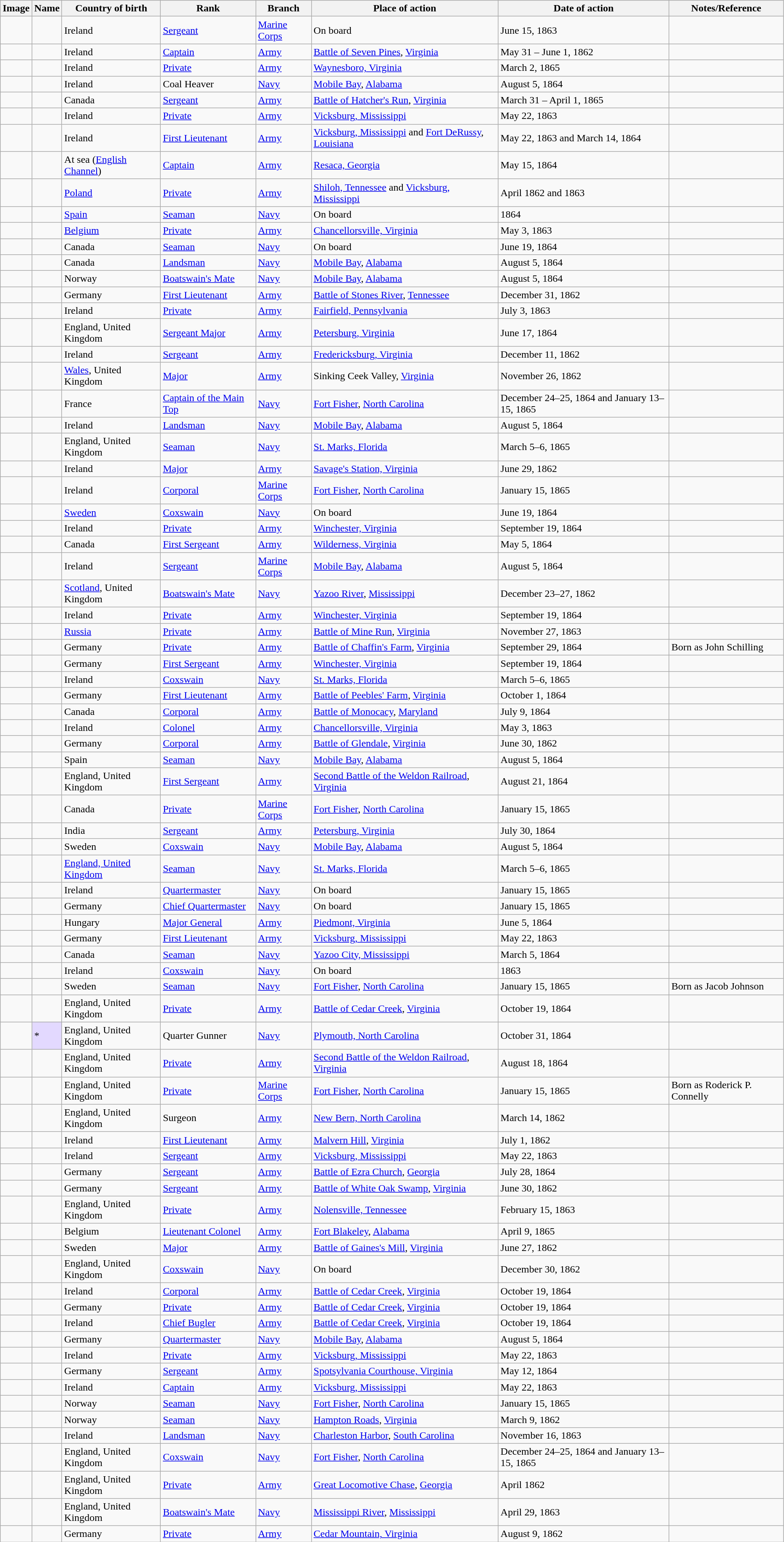<table class="wikitable sortable" style="width:98%;">
<tr>
<th class="unsortable">Image</th>
<th>Name</th>
<th>Country of birth</th>
<th>Rank</th>
<th>Branch</th>
<th>Place of action</th>
<th>Date of action</th>
<th class="unsortable">Notes/Reference</th>
</tr>
<tr>
<td></td>
<td></td>
<td>Ireland</td>
<td><a href='#'>Sergeant</a></td>
<td><a href='#'>Marine Corps</a></td>
<td>On board </td>
<td>June 15, 1863</td>
<td></td>
</tr>
<tr>
<td></td>
<td></td>
<td>Ireland</td>
<td><a href='#'>Captain</a></td>
<td><a href='#'>Army</a></td>
<td><a href='#'>Battle of Seven Pines</a>, <a href='#'>Virginia</a></td>
<td>May 31 – June 1, 1862</td>
<td></td>
</tr>
<tr>
<td></td>
<td></td>
<td>Ireland</td>
<td><a href='#'>Private</a></td>
<td><a href='#'>Army</a></td>
<td><a href='#'>Waynesboro, Virginia</a></td>
<td>March 2, 1865</td>
<td></td>
</tr>
<tr>
<td></td>
<td></td>
<td>Ireland</td>
<td>Coal Heaver</td>
<td><a href='#'>Navy</a></td>
<td><a href='#'>Mobile Bay</a>, <a href='#'>Alabama</a></td>
<td>August 5, 1864</td>
<td></td>
</tr>
<tr>
<td></td>
<td></td>
<td>Canada</td>
<td><a href='#'>Sergeant</a></td>
<td><a href='#'>Army</a></td>
<td><a href='#'>Battle of Hatcher's Run</a>, <a href='#'>Virginia</a></td>
<td>March 31 – April 1, 1865</td>
<td></td>
</tr>
<tr>
<td></td>
<td></td>
<td>Ireland</td>
<td><a href='#'>Private</a></td>
<td><a href='#'>Army</a></td>
<td><a href='#'>Vicksburg, Mississippi</a></td>
<td>May 22, 1863</td>
<td></td>
</tr>
<tr>
<td></td>
<td></td>
<td>Ireland</td>
<td><a href='#'>First Lieutenant</a></td>
<td><a href='#'>Army</a></td>
<td><a href='#'>Vicksburg, Mississippi</a> and <a href='#'>Fort DeRussy</a>, <a href='#'>Louisiana</a></td>
<td>May 22, 1863 and March 14, 1864</td>
<td></td>
</tr>
<tr>
<td></td>
<td></td>
<td>At sea (<a href='#'>English Channel</a>)</td>
<td><a href='#'>Captain</a></td>
<td><a href='#'>Army</a></td>
<td><a href='#'>Resaca, Georgia</a></td>
<td>May 15, 1864</td>
<td></td>
</tr>
<tr>
<td></td>
<td></td>
<td><a href='#'>Poland</a></td>
<td><a href='#'>Private</a></td>
<td><a href='#'>Army</a></td>
<td><a href='#'>Shiloh, Tennessee</a> and <a href='#'>Vicksburg, Mississippi</a></td>
<td>April 1862 and 1863</td>
<td></td>
</tr>
<tr>
<td></td>
<td></td>
<td><a href='#'>Spain</a></td>
<td><a href='#'>Seaman</a></td>
<td><a href='#'>Navy</a></td>
<td>On board </td>
<td>1864</td>
<td></td>
</tr>
<tr>
<td></td>
<td></td>
<td><a href='#'>Belgium</a></td>
<td><a href='#'>Private</a></td>
<td><a href='#'>Army</a></td>
<td><a href='#'>Chancellorsville, Virginia</a></td>
<td>May 3, 1863</td>
<td></td>
</tr>
<tr>
<td></td>
<td></td>
<td>Canada</td>
<td><a href='#'>Seaman</a></td>
<td><a href='#'>Navy</a></td>
<td>On board </td>
<td>June 19, 1864</td>
<td></td>
</tr>
<tr>
<td></td>
<td></td>
<td>Canada</td>
<td><a href='#'>Landsman</a></td>
<td><a href='#'>Navy</a></td>
<td><a href='#'>Mobile Bay</a>, <a href='#'>Alabama</a></td>
<td>August 5, 1864</td>
<td></td>
</tr>
<tr>
<td></td>
<td></td>
<td>Norway</td>
<td><a href='#'>Boatswain's Mate</a></td>
<td><a href='#'>Navy</a></td>
<td><a href='#'>Mobile Bay</a>, <a href='#'>Alabama</a></td>
<td>August 5, 1864</td>
<td></td>
</tr>
<tr>
<td></td>
<td></td>
<td>Germany</td>
<td><a href='#'>First Lieutenant</a></td>
<td><a href='#'>Army</a></td>
<td><a href='#'>Battle of Stones River</a>, <a href='#'>Tennessee</a></td>
<td>December 31, 1862</td>
<td></td>
</tr>
<tr>
<td></td>
<td></td>
<td>Ireland</td>
<td><a href='#'>Private</a></td>
<td><a href='#'>Army</a></td>
<td><a href='#'>Fairfield, Pennsylvania</a></td>
<td>July 3, 1863</td>
<td></td>
</tr>
<tr>
<td></td>
<td></td>
<td>England, United Kingdom</td>
<td><a href='#'>Sergeant Major</a></td>
<td><a href='#'>Army</a></td>
<td><a href='#'>Petersburg, Virginia</a></td>
<td>June 17, 1864</td>
<td></td>
</tr>
<tr>
<td></td>
<td></td>
<td>Ireland</td>
<td><a href='#'>Sergeant</a></td>
<td><a href='#'>Army</a></td>
<td><a href='#'>Fredericksburg, Virginia</a></td>
<td>December 11, 1862</td>
<td></td>
</tr>
<tr>
<td></td>
<td></td>
<td><a href='#'>Wales</a>, United Kingdom</td>
<td><a href='#'>Major</a></td>
<td><a href='#'>Army</a></td>
<td>Sinking Ceek Valley, <a href='#'>Virginia</a></td>
<td>November 26, 1862</td>
<td></td>
</tr>
<tr>
<td></td>
<td></td>
<td>France</td>
<td><a href='#'>Captain of the Main Top</a></td>
<td><a href='#'>Navy</a></td>
<td><a href='#'>Fort Fisher</a>, <a href='#'>North Carolina</a></td>
<td>December 24–25, 1864 and January 13–15, 1865</td>
<td></td>
</tr>
<tr>
<td></td>
<td></td>
<td>Ireland</td>
<td><a href='#'>Landsman</a></td>
<td><a href='#'>Navy</a></td>
<td><a href='#'>Mobile Bay</a>, <a href='#'>Alabama</a></td>
<td>August 5, 1864</td>
<td></td>
</tr>
<tr>
<td></td>
<td></td>
<td>England, United Kingdom</td>
<td><a href='#'>Seaman</a></td>
<td><a href='#'>Navy</a></td>
<td><a href='#'>St. Marks, Florida</a></td>
<td>March 5–6, 1865</td>
<td></td>
</tr>
<tr>
<td></td>
<td></td>
<td>Ireland</td>
<td><a href='#'>Major</a></td>
<td><a href='#'>Army</a></td>
<td><a href='#'>Savage's Station, Virginia</a></td>
<td>June 29, 1862</td>
<td></td>
</tr>
<tr>
<td></td>
<td></td>
<td>Ireland</td>
<td><a href='#'>Corporal</a></td>
<td><a href='#'>Marine Corps</a></td>
<td><a href='#'>Fort Fisher</a>, <a href='#'>North Carolina</a></td>
<td>January 15, 1865</td>
<td></td>
</tr>
<tr>
<td></td>
<td></td>
<td><a href='#'>Sweden</a></td>
<td><a href='#'>Coxswain</a></td>
<td><a href='#'>Navy</a></td>
<td>On board </td>
<td>June 19, 1864</td>
<td></td>
</tr>
<tr>
<td></td>
<td></td>
<td>Ireland</td>
<td><a href='#'>Private</a></td>
<td><a href='#'>Army</a></td>
<td><a href='#'>Winchester, Virginia</a></td>
<td>September 19, 1864</td>
<td></td>
</tr>
<tr>
<td></td>
<td></td>
<td>Canada</td>
<td><a href='#'>First Sergeant</a></td>
<td><a href='#'>Army</a></td>
<td><a href='#'>Wilderness, Virginia</a></td>
<td>May 5, 1864</td>
<td></td>
</tr>
<tr>
<td></td>
<td></td>
<td>Ireland</td>
<td><a href='#'>Sergeant</a></td>
<td><a href='#'>Marine Corps</a></td>
<td><a href='#'>Mobile Bay</a>, <a href='#'>Alabama</a></td>
<td>August 5, 1864</td>
<td></td>
</tr>
<tr>
<td></td>
<td></td>
<td><a href='#'>Scotland</a>, United Kingdom</td>
<td><a href='#'>Boatswain's Mate</a></td>
<td><a href='#'>Navy</a></td>
<td><a href='#'>Yazoo River</a>, <a href='#'>Mississippi</a></td>
<td>December 23–27, 1862</td>
<td></td>
</tr>
<tr>
<td></td>
<td></td>
<td>Ireland</td>
<td><a href='#'>Private</a></td>
<td><a href='#'>Army</a></td>
<td><a href='#'>Winchester, Virginia</a></td>
<td>September 19, 1864</td>
<td></td>
</tr>
<tr>
<td></td>
<td></td>
<td><a href='#'>Russia</a></td>
<td><a href='#'>Private</a></td>
<td><a href='#'>Army</a></td>
<td><a href='#'>Battle of Mine Run</a>, <a href='#'>Virginia</a></td>
<td>November 27, 1863</td>
<td></td>
</tr>
<tr>
<td></td>
<td></td>
<td>Germany</td>
<td><a href='#'>Private</a></td>
<td><a href='#'>Army</a></td>
<td><a href='#'>Battle of Chaffin's Farm</a>, <a href='#'>Virginia</a></td>
<td>September 29, 1864</td>
<td>Born as John Schilling</td>
</tr>
<tr>
<td></td>
<td></td>
<td>Germany</td>
<td><a href='#'>First Sergeant</a></td>
<td><a href='#'>Army</a></td>
<td><a href='#'>Winchester, Virginia</a></td>
<td>September 19, 1864</td>
<td></td>
</tr>
<tr>
<td></td>
<td></td>
<td>Ireland</td>
<td><a href='#'>Coxswain</a></td>
<td><a href='#'>Navy</a></td>
<td><a href='#'>St. Marks, Florida</a></td>
<td>March 5–6, 1865</td>
<td></td>
</tr>
<tr>
<td></td>
<td></td>
<td>Germany</td>
<td><a href='#'>First Lieutenant</a></td>
<td><a href='#'>Army</a></td>
<td><a href='#'>Battle of Peebles' Farm</a>, <a href='#'>Virginia</a></td>
<td>October 1, 1864</td>
<td></td>
</tr>
<tr>
<td></td>
<td></td>
<td>Canada</td>
<td><a href='#'>Corporal</a></td>
<td><a href='#'>Army</a></td>
<td><a href='#'>Battle of Monocacy</a>, <a href='#'>Maryland</a></td>
<td>July 9, 1864</td>
<td></td>
</tr>
<tr>
<td></td>
<td></td>
<td>Ireland</td>
<td><a href='#'>Colonel</a></td>
<td><a href='#'>Army</a></td>
<td><a href='#'>Chancellorsville, Virginia</a></td>
<td>May 3, 1863</td>
<td></td>
</tr>
<tr>
<td></td>
<td></td>
<td>Germany</td>
<td><a href='#'>Corporal</a></td>
<td><a href='#'>Army</a></td>
<td><a href='#'>Battle of Glendale</a>, <a href='#'>Virginia</a></td>
<td>June 30, 1862</td>
<td></td>
</tr>
<tr>
<td></td>
<td></td>
<td>Spain</td>
<td><a href='#'>Seaman</a></td>
<td><a href='#'>Navy</a></td>
<td><a href='#'>Mobile Bay</a>, <a href='#'>Alabama</a></td>
<td>August 5, 1864</td>
<td></td>
</tr>
<tr>
<td></td>
<td></td>
<td>England, United Kingdom</td>
<td><a href='#'>First Sergeant</a></td>
<td><a href='#'>Army</a></td>
<td><a href='#'>Second Battle of the Weldon Railroad</a>, <a href='#'>Virginia</a></td>
<td>August 21, 1864</td>
<td></td>
</tr>
<tr>
<td></td>
<td></td>
<td>Canada</td>
<td><a href='#'>Private</a></td>
<td><a href='#'>Marine Corps</a></td>
<td><a href='#'>Fort Fisher</a>, <a href='#'>North Carolina</a></td>
<td>January 15, 1865</td>
<td></td>
</tr>
<tr>
<td></td>
<td></td>
<td>India</td>
<td><a href='#'>Sergeant</a></td>
<td><a href='#'>Army</a></td>
<td><a href='#'>Petersburg, Virginia</a></td>
<td>July 30, 1864</td>
<td></td>
</tr>
<tr>
<td></td>
<td></td>
<td>Sweden</td>
<td><a href='#'>Coxswain</a></td>
<td><a href='#'>Navy</a></td>
<td><a href='#'>Mobile Bay</a>, <a href='#'>Alabama</a></td>
<td>August 5, 1864</td>
<td></td>
</tr>
<tr>
<td></td>
<td></td>
<td><a href='#'>England, United Kingdom</a></td>
<td><a href='#'>Seaman</a></td>
<td><a href='#'>Navy</a></td>
<td><a href='#'>St. Marks, Florida</a></td>
<td>March 5–6, 1865</td>
<td></td>
</tr>
<tr>
<td></td>
<td></td>
<td>Ireland</td>
<td><a href='#'>Quartermaster</a></td>
<td><a href='#'>Navy</a></td>
<td>On board </td>
<td>January 15, 1865</td>
<td></td>
</tr>
<tr>
<td></td>
<td></td>
<td>Germany</td>
<td><a href='#'>Chief Quartermaster</a></td>
<td><a href='#'>Navy</a></td>
<td>On board </td>
<td>January 15, 1865</td>
<td></td>
</tr>
<tr>
<td></td>
<td></td>
<td>Hungary</td>
<td><a href='#'>Major General</a></td>
<td><a href='#'>Army</a></td>
<td><a href='#'>Piedmont, Virginia</a></td>
<td>June 5, 1864</td>
<td></td>
</tr>
<tr>
<td></td>
<td></td>
<td>Germany</td>
<td><a href='#'>First Lieutenant</a></td>
<td><a href='#'>Army</a></td>
<td><a href='#'>Vicksburg, Mississippi</a></td>
<td>May 22, 1863</td>
<td></td>
</tr>
<tr>
<td></td>
<td></td>
<td>Canada</td>
<td><a href='#'>Seaman</a></td>
<td><a href='#'>Navy</a></td>
<td><a href='#'>Yazoo City, Mississippi</a></td>
<td>March 5, 1864</td>
<td></td>
</tr>
<tr>
<td></td>
<td></td>
<td>Ireland</td>
<td><a href='#'>Coxswain</a></td>
<td><a href='#'>Navy</a></td>
<td>On board </td>
<td>1863</td>
<td></td>
</tr>
<tr>
<td></td>
<td></td>
<td>Sweden</td>
<td><a href='#'>Seaman</a></td>
<td><a href='#'>Navy</a></td>
<td><a href='#'>Fort Fisher</a>, <a href='#'>North Carolina</a></td>
<td>January 15, 1865</td>
<td>Born as Jacob Johnson</td>
</tr>
<tr>
<td></td>
<td></td>
<td>England, United Kingdom</td>
<td><a href='#'>Private</a></td>
<td><a href='#'>Army</a></td>
<td><a href='#'>Battle of Cedar Creek</a>, <a href='#'>Virginia</a></td>
<td>October 19, 1864</td>
<td></td>
</tr>
<tr>
<td></td>
<td style="background:#e3d9ff;">*</td>
<td>England, United Kingdom</td>
<td>Quarter Gunner</td>
<td><a href='#'>Navy</a></td>
<td><a href='#'>Plymouth, North Carolina</a></td>
<td>October 31, 1864</td>
<td></td>
</tr>
<tr>
<td></td>
<td></td>
<td>England, United Kingdom</td>
<td><a href='#'>Private</a></td>
<td><a href='#'>Army</a></td>
<td><a href='#'>Second Battle of the Weldon Railroad</a>, <a href='#'>Virginia</a></td>
<td>August 18, 1864</td>
<td></td>
</tr>
<tr>
<td></td>
<td></td>
<td>England, United Kingdom</td>
<td><a href='#'>Private</a></td>
<td><a href='#'>Marine Corps</a></td>
<td><a href='#'>Fort Fisher</a>, <a href='#'>North Carolina</a></td>
<td>January 15, 1865</td>
<td>Born as Roderick P. Connelly</td>
</tr>
<tr>
<td></td>
<td></td>
<td>England, United Kingdom</td>
<td>Surgeon</td>
<td><a href='#'>Army</a></td>
<td><a href='#'>New Bern, North Carolina</a></td>
<td>March 14, 1862</td>
<td></td>
</tr>
<tr>
<td></td>
<td></td>
<td>Ireland</td>
<td><a href='#'>First Lieutenant</a></td>
<td><a href='#'>Army</a></td>
<td><a href='#'>Malvern Hill</a>, <a href='#'>Virginia</a></td>
<td>July 1, 1862</td>
<td></td>
</tr>
<tr>
<td></td>
<td></td>
<td>Ireland</td>
<td><a href='#'>Sergeant</a></td>
<td><a href='#'>Army</a></td>
<td><a href='#'>Vicksburg, Mississippi</a></td>
<td>May 22, 1863</td>
<td></td>
</tr>
<tr>
<td></td>
<td></td>
<td>Germany</td>
<td><a href='#'>Sergeant</a></td>
<td><a href='#'>Army</a></td>
<td><a href='#'>Battle of Ezra Church</a>, <a href='#'>Georgia</a></td>
<td>July 28, 1864</td>
<td></td>
</tr>
<tr>
<td></td>
<td></td>
<td>Germany</td>
<td><a href='#'>Sergeant</a></td>
<td><a href='#'>Army</a></td>
<td><a href='#'>Battle of White Oak Swamp</a>, <a href='#'>Virginia</a></td>
<td>June 30, 1862</td>
<td></td>
</tr>
<tr>
<td></td>
<td></td>
<td>England, United Kingdom</td>
<td><a href='#'>Private</a></td>
<td><a href='#'>Army</a></td>
<td><a href='#'>Nolensville, Tennessee</a></td>
<td>February 15, 1863</td>
<td></td>
</tr>
<tr>
<td></td>
<td></td>
<td>Belgium</td>
<td><a href='#'>Lieutenant Colonel</a></td>
<td><a href='#'>Army</a></td>
<td><a href='#'>Fort Blakeley</a>, <a href='#'>Alabama</a></td>
<td>April 9, 1865</td>
<td></td>
</tr>
<tr>
<td></td>
<td></td>
<td>Sweden</td>
<td><a href='#'>Major</a></td>
<td><a href='#'>Army</a></td>
<td><a href='#'>Battle of Gaines's Mill</a>, <a href='#'>Virginia</a></td>
<td>June 27, 1862</td>
<td></td>
</tr>
<tr>
<td></td>
<td></td>
<td>England, United Kingdom</td>
<td><a href='#'>Coxswain</a></td>
<td><a href='#'>Navy</a></td>
<td>On board </td>
<td>December 30, 1862</td>
<td></td>
</tr>
<tr>
<td></td>
<td></td>
<td>Ireland</td>
<td><a href='#'>Corporal</a></td>
<td><a href='#'>Army</a></td>
<td><a href='#'>Battle of Cedar Creek</a>, <a href='#'>Virginia</a></td>
<td>October 19, 1864</td>
<td></td>
</tr>
<tr>
<td></td>
<td></td>
<td>Germany</td>
<td><a href='#'>Private</a></td>
<td><a href='#'>Army</a></td>
<td><a href='#'>Battle of Cedar Creek</a>, <a href='#'>Virginia</a></td>
<td>October 19, 1864</td>
<td></td>
</tr>
<tr>
<td></td>
<td></td>
<td>Ireland</td>
<td><a href='#'>Chief Bugler</a></td>
<td><a href='#'>Army</a></td>
<td><a href='#'>Battle of Cedar Creek</a>, <a href='#'>Virginia</a></td>
<td>October 19, 1864</td>
<td></td>
</tr>
<tr>
<td></td>
<td></td>
<td>Germany</td>
<td><a href='#'>Quartermaster</a></td>
<td><a href='#'>Navy</a></td>
<td><a href='#'>Mobile Bay</a>, <a href='#'>Alabama</a></td>
<td>August 5, 1864</td>
<td></td>
</tr>
<tr>
<td></td>
<td></td>
<td>Ireland</td>
<td><a href='#'>Private</a></td>
<td><a href='#'>Army</a></td>
<td><a href='#'>Vicksburg, Mississippi</a></td>
<td>May 22, 1863</td>
<td></td>
</tr>
<tr>
<td></td>
<td></td>
<td>Germany</td>
<td><a href='#'>Sergeant</a></td>
<td><a href='#'>Army</a></td>
<td><a href='#'>Spotsylvania Courthouse, Virginia</a></td>
<td>May 12, 1864</td>
<td></td>
</tr>
<tr>
<td></td>
<td></td>
<td>Ireland</td>
<td><a href='#'>Captain</a></td>
<td><a href='#'>Army</a></td>
<td><a href='#'>Vicksburg, Mississippi</a></td>
<td>May 22, 1863</td>
<td></td>
</tr>
<tr>
<td></td>
<td></td>
<td>Norway</td>
<td><a href='#'>Seaman</a></td>
<td><a href='#'>Navy</a></td>
<td><a href='#'>Fort Fisher</a>, <a href='#'>North Carolina</a></td>
<td>January 15, 1865</td>
<td></td>
</tr>
<tr>
<td></td>
<td></td>
<td>Norway</td>
<td><a href='#'>Seaman</a></td>
<td><a href='#'>Navy</a></td>
<td><a href='#'>Hampton Roads</a>, <a href='#'>Virginia</a></td>
<td>March 9, 1862</td>
<td></td>
</tr>
<tr>
<td></td>
<td></td>
<td>Ireland</td>
<td><a href='#'>Landsman</a></td>
<td><a href='#'>Navy</a></td>
<td><a href='#'>Charleston Harbor</a>, <a href='#'>South Carolina</a></td>
<td>November 16, 1863</td>
<td></td>
</tr>
<tr>
<td></td>
<td></td>
<td>England, United Kingdom</td>
<td><a href='#'>Coxswain</a></td>
<td><a href='#'>Navy</a></td>
<td><a href='#'>Fort Fisher</a>, <a href='#'>North Carolina</a></td>
<td>December 24–25, 1864 and January 13–15, 1865</td>
<td></td>
</tr>
<tr>
<td></td>
<td></td>
<td>England, United Kingdom</td>
<td><a href='#'>Private</a></td>
<td><a href='#'>Army</a></td>
<td><a href='#'>Great Locomotive Chase</a>, <a href='#'>Georgia</a></td>
<td>April 1862</td>
<td></td>
</tr>
<tr>
<td></td>
<td></td>
<td>England, United Kingdom</td>
<td><a href='#'>Boatswain's Mate</a></td>
<td><a href='#'>Navy</a></td>
<td><a href='#'>Mississippi River</a>, <a href='#'>Mississippi</a></td>
<td>April 29, 1863</td>
<td></td>
</tr>
<tr>
<td></td>
<td></td>
<td>Germany</td>
<td><a href='#'>Private</a></td>
<td><a href='#'>Army</a></td>
<td><a href='#'>Cedar Mountain, Virginia</a></td>
<td>August 9, 1862</td>
<td></td>
</tr>
</table>
